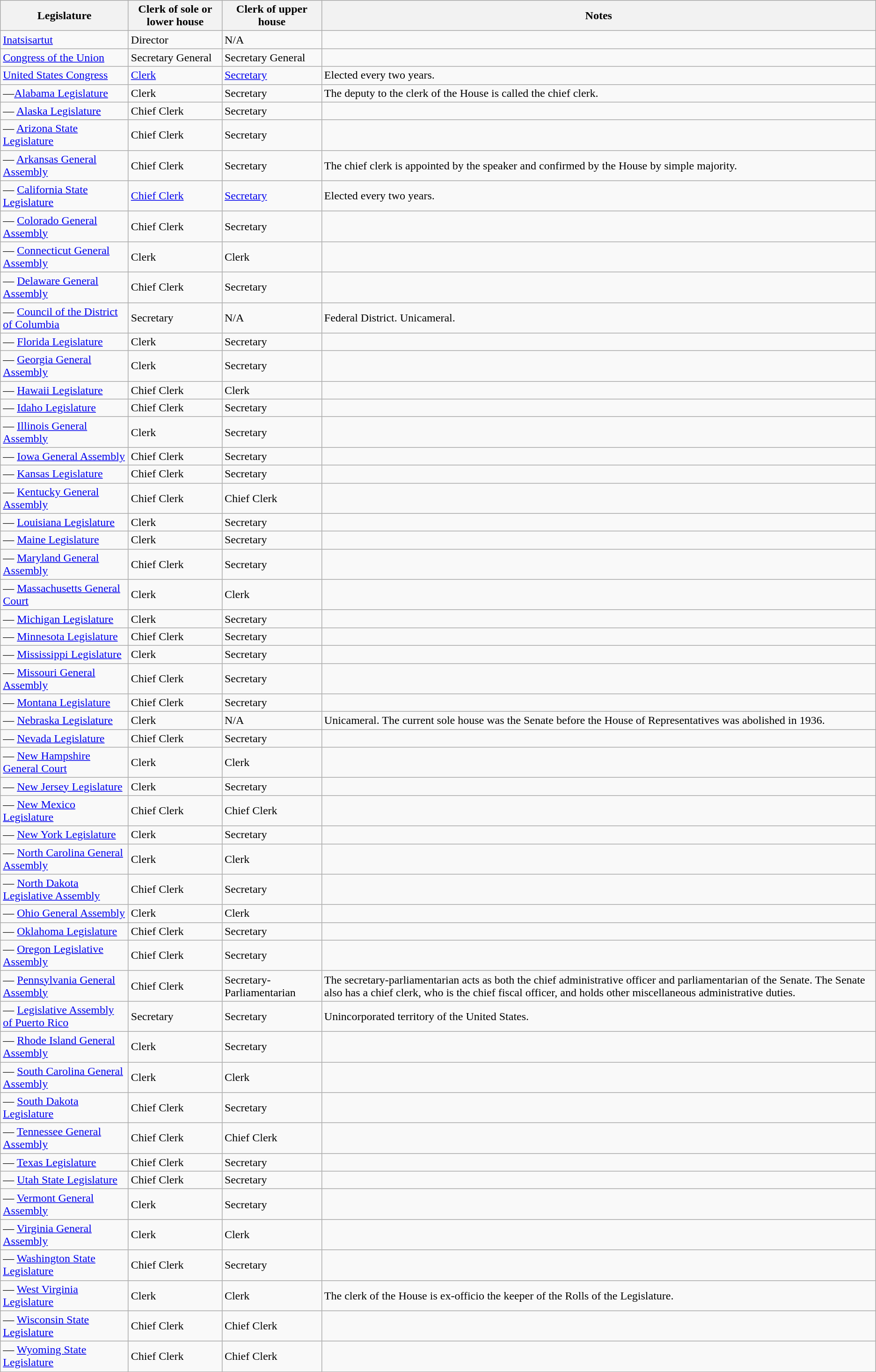<table class="wikitable">
<tr>
<th>Legislature</th>
<th>Clerk of sole or lower house</th>
<th>Clerk of upper house</th>
<th>Notes</th>
</tr>
<tr>
<td> <a href='#'>Inatsisartut</a></td>
<td>Director</td>
<td>N/A</td>
<td></td>
</tr>
<tr>
<td> <a href='#'>Congress of the Union</a></td>
<td>Secretary General</td>
<td>Secretary General</td>
<td></td>
</tr>
<tr>
<td> <a href='#'>United States Congress</a></td>
<td><a href='#'>Clerk</a></td>
<td><a href='#'>Secretary</a></td>
<td>Elected every two years.</td>
</tr>
<tr>
<td>—<a href='#'>Alabama Legislature</a></td>
<td>Clerk</td>
<td>Secretary</td>
<td>The deputy to the clerk of the House is called the chief clerk.</td>
</tr>
<tr>
<td>— <a href='#'>Alaska Legislature</a></td>
<td>Chief Clerk</td>
<td>Secretary</td>
<td></td>
</tr>
<tr>
<td>— <a href='#'>Arizona State Legislature</a></td>
<td>Chief Clerk</td>
<td>Secretary</td>
<td></td>
</tr>
<tr>
<td>— <a href='#'>Arkansas General Assembly</a></td>
<td>Chief Clerk</td>
<td>Secretary</td>
<td>The chief clerk is appointed by the speaker and confirmed by the House by simple majority.</td>
</tr>
<tr>
<td>— <a href='#'>California State Legislature</a></td>
<td><a href='#'>Chief Clerk</a></td>
<td><a href='#'>Secretary</a></td>
<td>Elected every two years.</td>
</tr>
<tr>
<td>— <a href='#'>Colorado General Assembly</a></td>
<td>Chief Clerk</td>
<td>Secretary</td>
<td></td>
</tr>
<tr>
<td>— <a href='#'>Connecticut General Assembly</a></td>
<td>Clerk</td>
<td>Clerk</td>
<td></td>
</tr>
<tr>
<td>— <a href='#'>Delaware General Assembly</a></td>
<td>Chief Clerk</td>
<td>Secretary</td>
<td></td>
</tr>
<tr>
<td>— <a href='#'>Council of the District of Columbia</a></td>
<td>Secretary</td>
<td>N/A</td>
<td>Federal District. Unicameral.</td>
</tr>
<tr>
<td>— <a href='#'>Florida Legislature</a></td>
<td>Clerk</td>
<td>Secretary</td>
<td></td>
</tr>
<tr>
<td>— <a href='#'>Georgia General Assembly</a></td>
<td>Clerk</td>
<td>Secretary</td>
<td></td>
</tr>
<tr>
<td>— <a href='#'>Hawaii Legislature</a></td>
<td>Chief Clerk</td>
<td>Clerk</td>
<td></td>
</tr>
<tr>
<td>— <a href='#'>Idaho Legislature</a></td>
<td>Chief Clerk</td>
<td>Secretary</td>
<td></td>
</tr>
<tr>
<td>— <a href='#'>Illinois General Assembly</a></td>
<td>Clerk</td>
<td>Secretary</td>
<td></td>
</tr>
<tr>
<td>— <a href='#'>Iowa General Assembly</a></td>
<td>Chief Clerk</td>
<td>Secretary</td>
<td></td>
</tr>
<tr>
<td>— <a href='#'>Kansas Legislature</a></td>
<td>Chief Clerk</td>
<td>Secretary</td>
<td></td>
</tr>
<tr>
<td>— <a href='#'>Kentucky General Assembly</a></td>
<td>Chief Clerk</td>
<td>Chief Clerk</td>
<td></td>
</tr>
<tr>
<td>— <a href='#'>Louisiana Legislature</a></td>
<td>Clerk</td>
<td>Secretary</td>
<td></td>
</tr>
<tr>
<td>— <a href='#'>Maine Legislature</a></td>
<td>Clerk</td>
<td>Secretary</td>
<td></td>
</tr>
<tr>
<td>— <a href='#'>Maryland General Assembly</a></td>
<td>Chief Clerk</td>
<td>Secretary</td>
<td></td>
</tr>
<tr>
<td>— <a href='#'>Massachusetts General Court</a></td>
<td>Clerk</td>
<td>Clerk</td>
<td></td>
</tr>
<tr>
<td>— <a href='#'>Michigan Legislature</a></td>
<td>Clerk</td>
<td>Secretary</td>
<td></td>
</tr>
<tr>
<td>— <a href='#'>Minnesota Legislature</a></td>
<td>Chief Clerk</td>
<td>Secretary</td>
<td></td>
</tr>
<tr>
<td>— <a href='#'>Mississippi Legislature</a></td>
<td>Clerk</td>
<td>Secretary</td>
<td></td>
</tr>
<tr>
<td>— <a href='#'>Missouri General Assembly</a></td>
<td>Chief Clerk</td>
<td>Secretary</td>
<td></td>
</tr>
<tr>
<td>— <a href='#'>Montana Legislature</a></td>
<td>Chief Clerk</td>
<td>Secretary</td>
<td></td>
</tr>
<tr>
<td>— <a href='#'>Nebraska Legislature</a></td>
<td>Clerk</td>
<td>N/A</td>
<td>Unicameral. The current sole house was the Senate before the House of Representatives was abolished in 1936.</td>
</tr>
<tr>
<td>— <a href='#'>Nevada Legislature</a></td>
<td>Chief Clerk</td>
<td>Secretary</td>
<td></td>
</tr>
<tr>
<td>— <a href='#'>New Hampshire General Court</a></td>
<td>Clerk</td>
<td>Clerk</td>
<td></td>
</tr>
<tr>
<td>— <a href='#'>New Jersey Legislature</a></td>
<td>Clerk</td>
<td>Secretary</td>
<td></td>
</tr>
<tr>
<td>— <a href='#'>New Mexico Legislature</a></td>
<td>Chief Clerk</td>
<td>Chief Clerk</td>
<td></td>
</tr>
<tr>
<td>— <a href='#'>New York Legislature</a></td>
<td>Clerk</td>
<td>Secretary</td>
<td></td>
</tr>
<tr>
<td>— <a href='#'>North Carolina General Assembly</a></td>
<td>Clerk</td>
<td>Clerk</td>
<td></td>
</tr>
<tr>
<td>— <a href='#'>North Dakota Legislative Assembly</a></td>
<td>Chief Clerk</td>
<td>Secretary</td>
</tr>
<tr>
<td>— <a href='#'>Ohio General Assembly</a></td>
<td>Clerk</td>
<td>Clerk</td>
<td></td>
</tr>
<tr>
<td>— <a href='#'>Oklahoma Legislature</a></td>
<td>Chief Clerk</td>
<td>Secretary</td>
<td></td>
</tr>
<tr>
<td>— <a href='#'>Oregon Legislative Assembly</a></td>
<td>Chief Clerk</td>
<td>Secretary</td>
<td></td>
</tr>
<tr>
<td>— <a href='#'>Pennsylvania General Assembly</a></td>
<td>Chief Clerk</td>
<td>Secretary-Parliamentarian</td>
<td>The secretary-parliamentarian acts as both the chief administrative officer and parliamentarian of the Senate. The Senate also has a chief clerk, who is the chief fiscal officer, and holds other miscellaneous administrative duties.</td>
</tr>
<tr>
<td>— <a href='#'>Legislative Assembly of Puerto Rico </a></td>
<td>Secretary</td>
<td>Secretary</td>
<td>Unincorporated territory of the United States.</td>
</tr>
<tr>
<td>— <a href='#'>Rhode Island General Assembly</a></td>
<td>Clerk</td>
<td>Secretary</td>
<td></td>
</tr>
<tr>
<td>— <a href='#'>South Carolina General Assembly</a></td>
<td>Clerk</td>
<td>Clerk</td>
<td></td>
</tr>
<tr>
<td>— <a href='#'>South Dakota Legislature</a></td>
<td>Chief Clerk</td>
<td>Secretary</td>
<td></td>
</tr>
<tr>
<td>— <a href='#'>Tennessee General Assembly</a></td>
<td>Chief Clerk</td>
<td>Chief Clerk</td>
<td></td>
</tr>
<tr>
<td>— <a href='#'>Texas Legislature</a></td>
<td>Chief Clerk</td>
<td>Secretary</td>
<td></td>
</tr>
<tr>
<td>— <a href='#'>Utah State Legislature</a></td>
<td>Chief Clerk</td>
<td>Secretary</td>
<td></td>
</tr>
<tr>
<td>— <a href='#'>Vermont General Assembly</a></td>
<td>Clerk</td>
<td>Secretary</td>
<td></td>
</tr>
<tr>
<td>— <a href='#'>Virginia General Assembly</a></td>
<td>Clerk</td>
<td>Clerk</td>
<td></td>
</tr>
<tr>
<td>— <a href='#'>Washington State Legislature</a></td>
<td>Chief Clerk</td>
<td>Secretary</td>
<td></td>
</tr>
<tr>
<td>— <a href='#'>West Virginia Legislature</a></td>
<td>Clerk</td>
<td>Clerk</td>
<td>The clerk of the House is ex-officio the keeper of the Rolls of the Legislature.</td>
</tr>
<tr>
<td>— <a href='#'>Wisconsin State Legislature</a></td>
<td>Chief Clerk</td>
<td>Chief Clerk</td>
<td></td>
</tr>
<tr>
<td>— <a href='#'>Wyoming State Legislature</a></td>
<td>Chief Clerk</td>
<td>Chief Clerk</td>
<td></td>
</tr>
</table>
